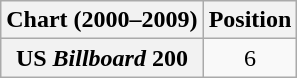<table class="wikitable sortable plainrowheaders">
<tr>
<th scope="col">Chart (2000–2009)</th>
<th scope="col">Position</th>
</tr>
<tr>
<th scope="row">US <em>Billboard</em> 200</th>
<td style="text-align:center">6</td>
</tr>
</table>
